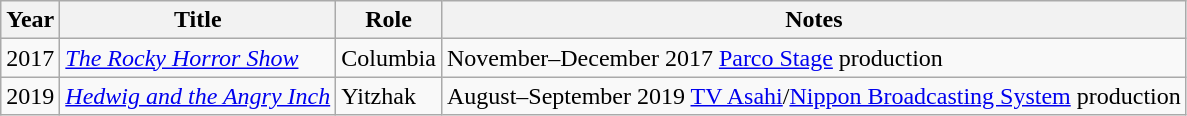<table class="wikitable sortable">
<tr>
<th>Year</th>
<th>Title</th>
<th>Role</th>
<th>Notes</th>
</tr>
<tr>
<td>2017</td>
<td><em><a href='#'>The Rocky Horror Show</a></em></td>
<td>Columbia</td>
<td>November–December 2017 <a href='#'>Parco Stage</a> production</td>
</tr>
<tr>
<td>2019</td>
<td><em><a href='#'>Hedwig and the Angry Inch</a></em></td>
<td>Yitzhak</td>
<td>August–September 2019 <a href='#'>TV Asahi</a>/<a href='#'>Nippon Broadcasting System</a> production</td>
</tr>
</table>
